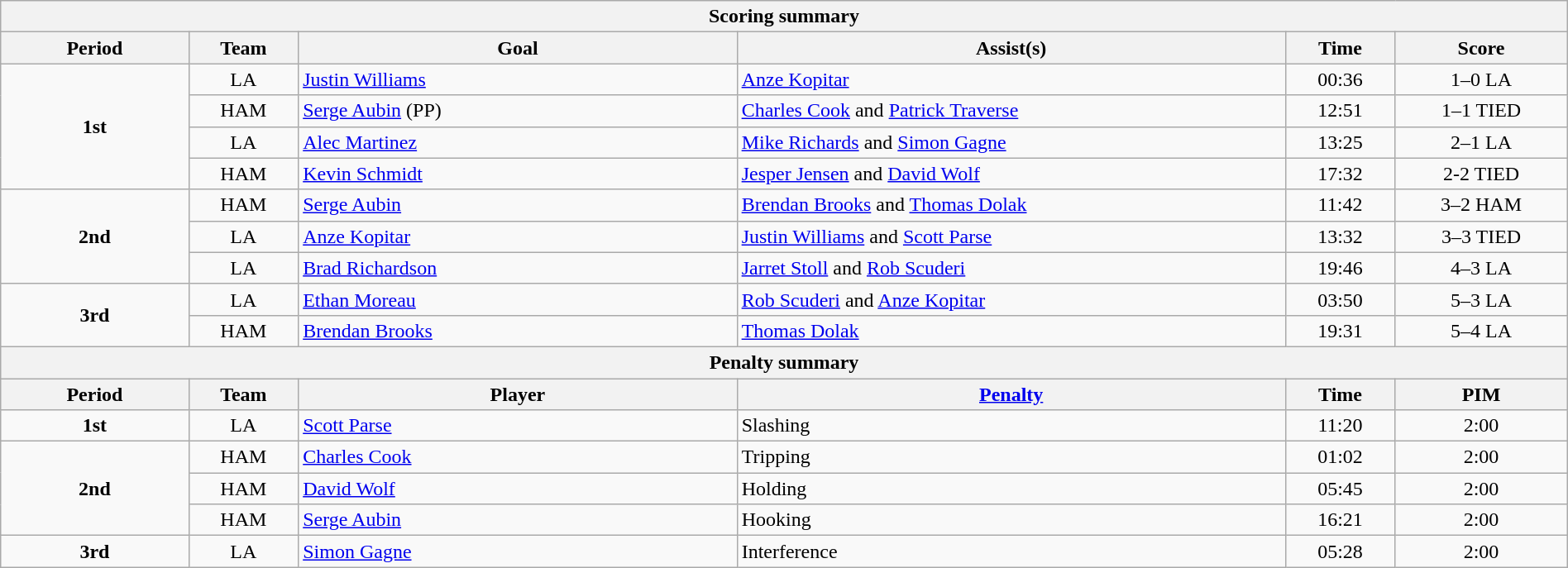<table style="width:100%;" class="wikitable">
<tr>
<th colspan=6>Scoring summary</th>
</tr>
<tr>
<th style="width:12%;">Period</th>
<th style="width:7%;">Team</th>
<th style="width:28%;">Goal</th>
<th style="width:35%;">Assist(s)</th>
<th style="width:7%;">Time</th>
<th style="width:11%;">Score</th>
</tr>
<tr>
<td style="text-align:center;" rowspan="4"><strong>1st</strong></td>
<td align=center>LA</td>
<td><a href='#'>Justin Williams</a></td>
<td><a href='#'>Anze Kopitar</a></td>
<td align=center>00:36</td>
<td align=center>1–0 LA</td>
</tr>
<tr>
<td align=center>HAM</td>
<td><a href='#'>Serge Aubin</a> (PP)</td>
<td><a href='#'>Charles Cook</a> and <a href='#'>Patrick Traverse</a></td>
<td align=center>12:51</td>
<td align=center>1–1 TIED</td>
</tr>
<tr>
<td align=center>LA</td>
<td><a href='#'>Alec Martinez</a></td>
<td><a href='#'>Mike Richards</a> and <a href='#'>Simon Gagne</a></td>
<td align=center>13:25</td>
<td align=center>2–1 LA</td>
</tr>
<tr>
<td align=center>HAM</td>
<td><a href='#'>Kevin Schmidt</a></td>
<td><a href='#'>Jesper Jensen</a> and <a href='#'>David Wolf</a></td>
<td align=center>17:32</td>
<td align=center>2-2 TIED</td>
</tr>
<tr>
<td style="text-align:center;" rowspan="3"><strong>2nd</strong></td>
<td align=center>HAM</td>
<td><a href='#'>Serge Aubin</a></td>
<td><a href='#'>Brendan Brooks</a> and <a href='#'>Thomas Dolak</a></td>
<td align=center>11:42</td>
<td align=center>3–2 HAM</td>
</tr>
<tr>
<td align=center>LA</td>
<td><a href='#'>Anze Kopitar</a></td>
<td><a href='#'>Justin Williams</a> and <a href='#'>Scott Parse</a></td>
<td align=center>13:32</td>
<td align=center>3–3 TIED</td>
</tr>
<tr>
<td align=center>LA</td>
<td><a href='#'>Brad Richardson</a></td>
<td><a href='#'>Jarret Stoll</a> and <a href='#'>Rob Scuderi</a></td>
<td align=center>19:46</td>
<td align=center>4–3 LA</td>
</tr>
<tr>
<td style="text-align:center;" rowspan="2"><strong>3rd</strong></td>
<td align=center>LA</td>
<td><a href='#'>Ethan Moreau</a></td>
<td><a href='#'>Rob Scuderi</a> and <a href='#'>Anze Kopitar</a></td>
<td align=center>03:50</td>
<td align=center>5–3 LA</td>
</tr>
<tr>
<td align=center>HAM</td>
<td><a href='#'>Brendan Brooks</a></td>
<td><a href='#'>Thomas Dolak</a></td>
<td align=center>19:31</td>
<td align=center>5–4 LA</td>
</tr>
<tr>
<th colspan=6>Penalty summary</th>
</tr>
<tr>
<th style="width:12%;">Period</th>
<th style="width:7%;">Team</th>
<th style="width:28%;">Player</th>
<th style="width:35%;"><a href='#'>Penalty</a></th>
<th style="width:7%;">Time</th>
<th style="width:11%;">PIM</th>
</tr>
<tr>
<td style="text-align:center;" rowspan="1"><strong>1st</strong></td>
<td align=center>LA</td>
<td><a href='#'>Scott Parse</a></td>
<td>Slashing</td>
<td align=center>11:20</td>
<td align=center>2:00</td>
</tr>
<tr>
<td style="text-align:center;" rowspan="3"><strong>2nd</strong></td>
<td align=center>HAM</td>
<td><a href='#'>Charles Cook</a></td>
<td>Tripping</td>
<td align=center>01:02</td>
<td align=center>2:00</td>
</tr>
<tr>
<td align=center>HAM</td>
<td><a href='#'>David Wolf</a></td>
<td>Holding</td>
<td align=center>05:45</td>
<td align=center>2:00</td>
</tr>
<tr>
<td align=center>HAM</td>
<td><a href='#'>Serge Aubin</a></td>
<td>Hooking</td>
<td align=center>16:21</td>
<td align=center>2:00</td>
</tr>
<tr>
<td style="text-align:center;" rowspan="1"><strong>3rd</strong></td>
<td align=center>LA</td>
<td><a href='#'>Simon Gagne</a></td>
<td>Interference</td>
<td align=center>05:28</td>
<td align=center>2:00</td>
</tr>
</table>
